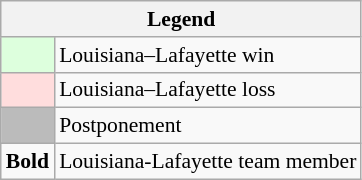<table class="wikitable" style="font-size:90%">
<tr>
<th colspan="2">Legend</th>
</tr>
<tr>
<td style="background:#dfd;"> </td>
<td>Louisiana–Lafayette win</td>
</tr>
<tr>
<td style="background:#fdd;"> </td>
<td>Louisiana–Lafayette loss</td>
</tr>
<tr>
<td style="background:#bbb;"> </td>
<td>Postponement</td>
</tr>
<tr>
<td><strong>Bold</strong></td>
<td>Louisiana-Lafayette team member</td>
</tr>
</table>
